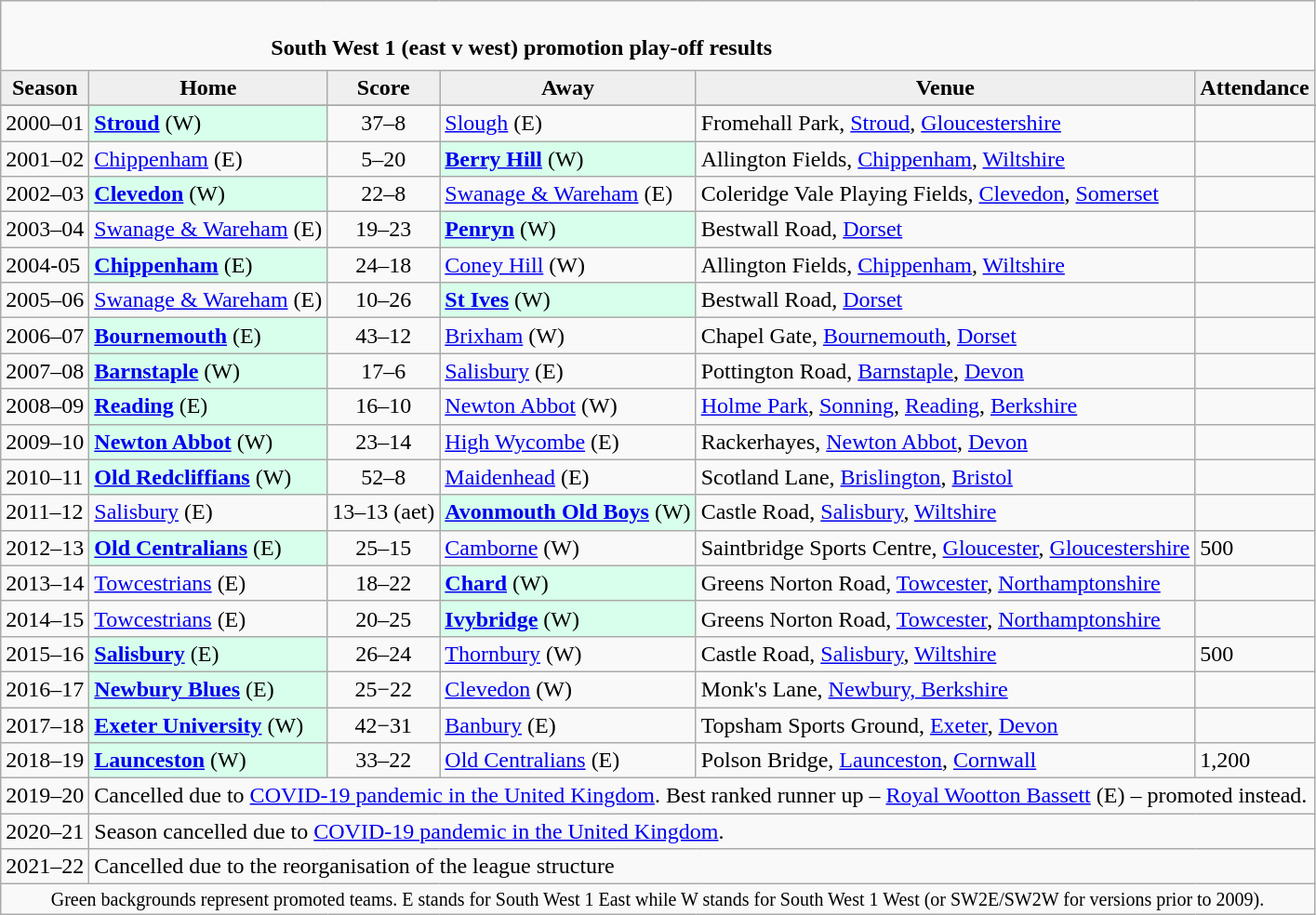<table class="wikitable" style="text-align: left;">
<tr>
<td colspan="11" cellpadding="0" cellspacing="0"><br><table border="0" style="width:100%;" cellpadding="0" cellspacing="0">
<tr>
<td style="width:20%; border:0;"></td>
<td style="border:0;"><strong>South West 1 (east v west) promotion play-off results</strong></td>
<td style="width:20%; border:0;"></td>
</tr>
</table>
</td>
</tr>
<tr>
<th style="background:#efefef;">Season</th>
<th style="background:#efefef">Home</th>
<th style="background:#efefef">Score</th>
<th style="background:#efefef">Away</th>
<th style="background:#efefef">Venue</th>
<th style="background:#efefef">Attendance</th>
</tr>
<tr align=left>
</tr>
<tr>
<td>2000–01</td>
<td style="background:#d8ffeb;"><strong><a href='#'>Stroud</a></strong> (W)</td>
<td align=center>37–8</td>
<td><a href='#'>Slough</a> (E)</td>
<td>Fromehall Park, <a href='#'>Stroud</a>, <a href='#'>Gloucestershire</a></td>
<td></td>
</tr>
<tr>
<td>2001–02</td>
<td><a href='#'>Chippenham</a> (E)</td>
<td align=center>5–20</td>
<td style="background:#d8ffeb;"><strong><a href='#'>Berry Hill</a></strong> (W)</td>
<td>Allington Fields, <a href='#'>Chippenham</a>, <a href='#'>Wiltshire</a></td>
<td></td>
</tr>
<tr>
<td>2002–03</td>
<td style="background:#d8ffeb;"><strong><a href='#'>Clevedon</a></strong> (W)</td>
<td align=center>22–8</td>
<td><a href='#'>Swanage & Wareham</a> (E)</td>
<td>Coleridge Vale Playing Fields, <a href='#'>Clevedon</a>, <a href='#'>Somerset</a></td>
<td></td>
</tr>
<tr>
<td>2003–04</td>
<td><a href='#'>Swanage & Wareham</a> (E)</td>
<td align=center>19–23</td>
<td style="background:#d8ffeb;"><strong><a href='#'>Penryn</a></strong> (W)</td>
<td>Bestwall Road, <a href='#'>Dorset</a></td>
<td></td>
</tr>
<tr>
<td>2004-05</td>
<td style="background:#d8ffeb;"><strong><a href='#'>Chippenham</a></strong> (E)</td>
<td align=center>24–18</td>
<td><a href='#'>Coney Hill</a> (W)</td>
<td>Allington Fields, <a href='#'>Chippenham</a>, <a href='#'>Wiltshire</a></td>
<td></td>
</tr>
<tr>
<td>2005–06</td>
<td><a href='#'>Swanage & Wareham</a> (E)</td>
<td align=center>10–26</td>
<td style="background:#d8ffeb;"><strong><a href='#'>St Ives</a></strong> (W)</td>
<td>Bestwall Road, <a href='#'>Dorset</a></td>
<td></td>
</tr>
<tr>
<td>2006–07</td>
<td style="background:#d8ffeb;"><strong><a href='#'>Bournemouth</a></strong> (E)</td>
<td align=center>43–12</td>
<td><a href='#'>Brixham</a> (W)</td>
<td>Chapel Gate, <a href='#'>Bournemouth</a>, <a href='#'>Dorset</a></td>
<td></td>
</tr>
<tr>
<td>2007–08</td>
<td style="background:#d8ffeb;"><strong><a href='#'>Barnstaple</a></strong> (W)</td>
<td align=center>17–6</td>
<td><a href='#'>Salisbury</a> (E)</td>
<td>Pottington Road, <a href='#'>Barnstaple</a>, <a href='#'>Devon</a></td>
<td></td>
</tr>
<tr>
<td>2008–09</td>
<td style="background:#d8ffeb;"><strong><a href='#'>Reading</a></strong> (E)</td>
<td align=center>16–10</td>
<td><a href='#'>Newton Abbot</a> (W)</td>
<td><a href='#'>Holme Park</a>, <a href='#'>Sonning</a>, <a href='#'>Reading</a>, <a href='#'>Berkshire</a></td>
<td></td>
</tr>
<tr>
<td>2009–10</td>
<td style="background:#d8ffeb;"><strong><a href='#'>Newton Abbot</a></strong> (W)</td>
<td align=center>23–14</td>
<td><a href='#'>High Wycombe</a> (E)</td>
<td>Rackerhayes, <a href='#'>Newton Abbot</a>, <a href='#'>Devon</a></td>
<td></td>
</tr>
<tr>
<td>2010–11</td>
<td style="background:#d8ffeb;"><strong><a href='#'>Old Redcliffians</a></strong> (W)</td>
<td align=center>52–8</td>
<td><a href='#'>Maidenhead</a> (E)</td>
<td>Scotland Lane, <a href='#'>Brislington</a>, <a href='#'>Bristol</a></td>
<td></td>
</tr>
<tr>
<td>2011–12</td>
<td><a href='#'>Salisbury</a> (E)</td>
<td align=center>13–13 (aet)</td>
<td style="background:#d8ffeb;"><strong><a href='#'>Avonmouth Old Boys</a></strong> (W)</td>
<td>Castle Road, <a href='#'>Salisbury</a>, <a href='#'>Wiltshire</a></td>
<td></td>
</tr>
<tr>
<td>2012–13</td>
<td style="background:#d8ffeb;"><strong><a href='#'>Old Centralians</a></strong> (E)</td>
<td align=center>25–15</td>
<td><a href='#'>Camborne</a> (W)</td>
<td>Saintbridge Sports Centre, <a href='#'>Gloucester</a>, <a href='#'>Gloucestershire</a></td>
<td>500</td>
</tr>
<tr>
<td>2013–14</td>
<td><a href='#'>Towcestrians</a> (E)</td>
<td align=center>18–22</td>
<td style="background:#d8ffeb;"><strong><a href='#'>Chard</a></strong> (W)</td>
<td>Greens Norton Road, <a href='#'>Towcester</a>, <a href='#'>Northamptonshire</a></td>
<td></td>
</tr>
<tr>
<td>2014–15</td>
<td><a href='#'>Towcestrians</a> (E)</td>
<td align=center>20–25</td>
<td style="background:#d8ffeb;"><strong><a href='#'>Ivybridge</a></strong> (W)</td>
<td>Greens Norton Road, <a href='#'>Towcester</a>, <a href='#'>Northamptonshire</a></td>
<td></td>
</tr>
<tr>
<td>2015–16</td>
<td style="background:#d8ffeb;"><strong><a href='#'>Salisbury</a></strong> (E)</td>
<td align=center>26–24</td>
<td><a href='#'>Thornbury</a> (W)</td>
<td>Castle Road, <a href='#'>Salisbury</a>, <a href='#'>Wiltshire</a></td>
<td>500</td>
</tr>
<tr>
<td>2016–17</td>
<td style="background:#d8ffeb;"><strong><a href='#'>Newbury Blues</a></strong> (E)</td>
<td align=center>25−22</td>
<td><a href='#'>Clevedon</a> (W)</td>
<td>Monk's Lane, <a href='#'>Newbury, Berkshire</a></td>
<td></td>
</tr>
<tr>
<td>2017–18</td>
<td style="background:#d8ffeb;"><strong><a href='#'>Exeter University</a></strong> (W)</td>
<td align=center>42−31</td>
<td><a href='#'>Banbury</a> (E)</td>
<td>Topsham Sports Ground, <a href='#'>Exeter</a>, <a href='#'>Devon</a></td>
<td></td>
</tr>
<tr>
<td>2018–19</td>
<td style="background:#d8ffeb;"><strong><a href='#'>Launceston</a></strong> (W)</td>
<td align=center>33–22</td>
<td><a href='#'>Old Centralians</a> (E)</td>
<td>Polson Bridge, <a href='#'>Launceston</a>, <a href='#'>Cornwall</a></td>
<td>1,200</td>
</tr>
<tr>
<td>2019–20</td>
<td colspan=6>Cancelled due to <a href='#'>COVID-19 pandemic in the United Kingdom</a>. Best ranked runner up – <a href='#'>Royal Wootton Bassett</a> (E) – promoted instead.</td>
</tr>
<tr>
<td>2020–21</td>
<td colspan=6>Season cancelled due to <a href='#'>COVID-19 pandemic in the United Kingdom</a>.</td>
</tr>
<tr>
<td>2021–22</td>
<td colspan=6>Cancelled due to the reorganisation of the league structure</td>
</tr>
<tr>
<td colspan="15"  style="border:0; font-size:smaller; text-align:center;">Green backgrounds represent promoted teams.  E stands for South West 1 East while W stands for South West 1 West (or SW2E/SW2W for versions prior to 2009).</td>
</tr>
<tr>
</tr>
</table>
